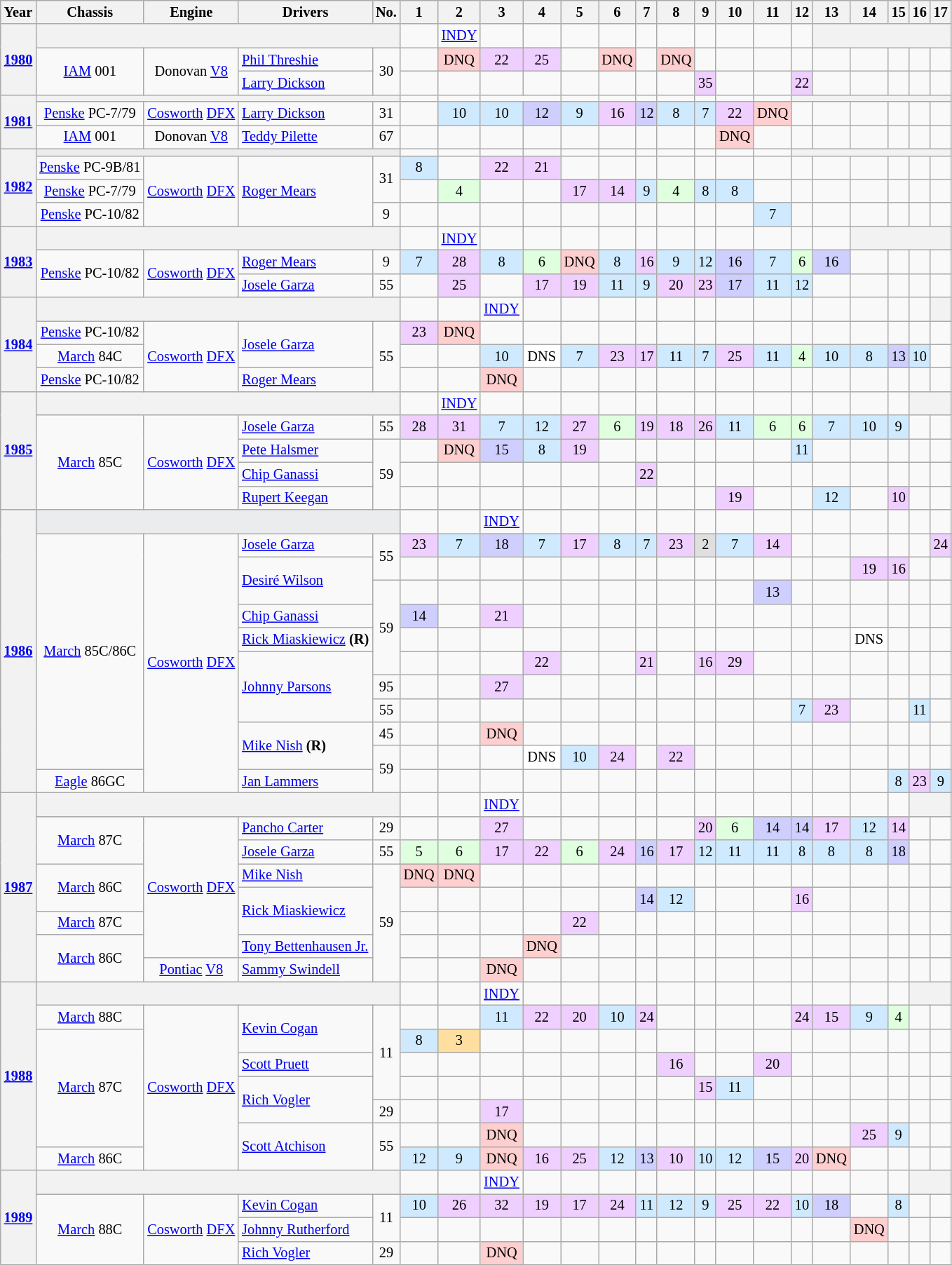<table class="wikitable" style="text-align:center; font-size:85%">
<tr>
<th>Year</th>
<th style="white-space: nowrap;">Chassis</th>
<th style="white-space: nowrap;">Engine</th>
<th style="white-space: nowrap;">Drivers</th>
<th>No.</th>
<th>1</th>
<th>2</th>
<th>3</th>
<th>4</th>
<th>5</th>
<th>6</th>
<th>7</th>
<th>8</th>
<th>9</th>
<th>10</th>
<th>11</th>
<th>12</th>
<th>13</th>
<th>14</th>
<th>15</th>
<th>16</th>
<th>17</th>
</tr>
<tr>
<th rowspan=3><a href='#'>1980</a></th>
<th colspan=4></th>
<td></td>
<td><a href='#'>INDY</a></td>
<td></td>
<td></td>
<td></td>
<td></td>
<td></td>
<td></td>
<td></td>
<td></td>
<td></td>
<td></td>
<th colspan=11></th>
</tr>
<tr>
<td rowspan=2><a href='#'>IAM</a> 001</td>
<td rowspan=2>Donovan <a href='#'>V8</a></td>
<td align=left> <a href='#'>Phil Threshie</a></td>
<td rowspan=2>30</td>
<td></td>
<td style="background:#ffcfcf;">DNQ</td>
<td style="background:#EFCFFF;">22</td>
<td style="background:#EFCFFF;">25</td>
<td></td>
<td style="background:#ffcfcf;">DNQ</td>
<td></td>
<td style="background:#ffcfcf;">DNQ</td>
<td></td>
<td></td>
<td></td>
<td></td>
<td></td>
<td></td>
<td></td>
<td></td>
<td></td>
</tr>
<tr>
<td align=left> <a href='#'>Larry Dickson</a></td>
<td></td>
<td></td>
<td></td>
<td></td>
<td></td>
<td></td>
<td></td>
<td></td>
<td style="background:#EFCFFF;">35</td>
<td></td>
<td></td>
<td style="background:#EFCFFF;">22</td>
<td></td>
<td></td>
<td></td>
<td></td>
<td></td>
</tr>
<tr>
<th rowspan=3><a href='#'>1981</a></th>
<th colspan=4></th>
<td></td>
<td></td>
<td colspan=2></td>
<td></td>
<td></td>
<td></td>
<td></td>
<td></td>
<td></td>
<td></td>
<th colspan=12></th>
</tr>
<tr>
<td><a href='#'>Penske</a> PC-7/79</td>
<td><a href='#'>Cosworth</a> <a href='#'>DFX</a></td>
<td align=left> <a href='#'>Larry Dickson</a></td>
<td>31</td>
<td></td>
<td style="background:#CFEAFF;">10</td>
<td style="background:#CFEAFF;">10</td>
<td style="background:#CFCFFF;">12</td>
<td style="background:#CFEAFF;">9</td>
<td style="background:#efcfff;">16</td>
<td style="background:#CFCFFF;">12</td>
<td style="background:#CFEAFF;">8</td>
<td style="background:#CFEAFF;">7</td>
<td style="background:#efcfff;">22</td>
<td style="background:#ffcfcf;">DNQ</td>
<td></td>
<td></td>
<td></td>
<td></td>
<td></td>
<td></td>
</tr>
<tr>
<td><a href='#'>IAM</a> 001</td>
<td>Donovan <a href='#'>V8</a></td>
<td align=left> <a href='#'>Teddy Pilette</a></td>
<td>67</td>
<td></td>
<td></td>
<td></td>
<td></td>
<td></td>
<td></td>
<td></td>
<td></td>
<td></td>
<td style="background:#ffcfcf;">DNQ</td>
<td></td>
<td></td>
<td></td>
<td></td>
<td></td>
<td></td>
<td></td>
</tr>
<tr>
<th rowspan=4><a href='#'>1982</a></th>
<td colspan=4 style="background:#EBECEE;"></td>
<td></td>
<td></td>
<td></td>
<td></td>
<td></td>
<td></td>
<td></td>
<td></td>
<td></td>
<td></td>
<td></td>
<th colspan=12></th>
</tr>
<tr>
<td><a href='#'>Penske</a> PC-9B/81</td>
<td rowspan=3><a href='#'>Cosworth</a> <a href='#'>DFX</a></td>
<td rowspan=3 align=left> <a href='#'>Roger Mears</a></td>
<td rowspan=2>31</td>
<td style="background:#CFEAFF;" align=center>8</td>
<td></td>
<td style="background:#EFCFFF;" align=center>22</td>
<td style="background:#EFCFFF;" align=center>21</td>
<td></td>
<td></td>
<td></td>
<td></td>
<td></td>
<td></td>
<td></td>
<td></td>
<td></td>
<td></td>
<td></td>
<td></td>
<td></td>
</tr>
<tr>
<td><a href='#'>Penske</a> PC-7/79</td>
<td></td>
<td style="background:#DFFFDF;" align=center>4</td>
<td></td>
<td></td>
<td style="background:#EFCFFF;" align=center>17</td>
<td style="background:#EFCFFF;" align=center>14</td>
<td style="background:#CFEAFF;" align=center>9</td>
<td style="background:#DFFFDF;" align=center>4</td>
<td style="background:#CFEAFF;" align=center>8</td>
<td style="background:#CFEAFF;" align=center>8</td>
<td></td>
<td></td>
<td></td>
<td></td>
<td></td>
<td></td>
<td></td>
</tr>
<tr>
<td><a href='#'>Penske</a> PC-10/82</td>
<td>9</td>
<td></td>
<td></td>
<td></td>
<td></td>
<td></td>
<td></td>
<td></td>
<td></td>
<td></td>
<td></td>
<td style="background:#CFEAFF;" align=center>7</td>
<td></td>
<td></td>
<td></td>
<td></td>
<td></td>
<td></td>
</tr>
<tr>
<th rowspan=3><a href='#'>1983</a></th>
<th colspan=4></th>
<td></td>
<td><a href='#'>INDY</a></td>
<td></td>
<td></td>
<td></td>
<td></td>
<td></td>
<td></td>
<td></td>
<td></td>
<td></td>
<td></td>
<td></td>
<th colspan=10></th>
</tr>
<tr>
<td rowspan=2><a href='#'>Penske</a> PC-10/82</td>
<td rowspan=2><a href='#'>Cosworth</a> <a href='#'>DFX</a></td>
<td align=left> <a href='#'>Roger Mears</a></td>
<td>9</td>
<td style="background:#CFEAFF;" align=center>7</td>
<td style="background:#EFCFFF;" align=center>28</td>
<td style="background:#CFEAFF;" align=center>8</td>
<td style="background:#DFFFDF;" align=center>6</td>
<td style="background:#FFCFCF;" align=center>DNQ</td>
<td style="background:#CFEAFF;" align=center>8</td>
<td style="background:#EFCFFF;" align=center>16</td>
<td style="background:#CFEAFF;" align=center>9</td>
<td style="background:#CFEAFF;" align=center>12</td>
<td style="background:#CFCFFF;" align=center>16</td>
<td style="background:#CFEAFF;" align=center>7</td>
<td style="background:#DFFFDF;" align=center>6</td>
<td style="background:#CFCFFF;" align=center>16</td>
<td></td>
<td></td>
<td></td>
<td></td>
</tr>
<tr>
<td align=left> <a href='#'>Josele Garza</a></td>
<td>55</td>
<td></td>
<td style="background:#EFCFFF;" align=center>25</td>
<td></td>
<td style="background:#EFCFFF;" align=center>17</td>
<td style="background:#EFCFFF;" align=center>19</td>
<td style="background:#CFEAFF;" align=center>11</td>
<td style="background:#CFEAFF;" align=center>9</td>
<td style="background:#EFCFFF;" align=center>20</td>
<td style="background:#EFCFFF;" align=center>23</td>
<td style="background:#CFCFFF;" align=center>17</td>
<td style="background:#CFEAFF;" align=center>11</td>
<td style="background:#CFEAFF;" align=center>12</td>
<td></td>
<td></td>
<td></td>
<td></td>
<td></td>
</tr>
<tr>
<th rowspan=4><a href='#'>1984</a></th>
<th colspan=4></th>
<td></td>
<td></td>
<td><a href='#'>INDY</a></td>
<td></td>
<td></td>
<td></td>
<td></td>
<td></td>
<td></td>
<td></td>
<td></td>
<td></td>
<td></td>
<td></td>
<td></td>
<td></td>
<th colspan=7></th>
</tr>
<tr>
<td><a href='#'>Penske</a> PC-10/82</td>
<td rowspan=3><a href='#'>Cosworth</a> <a href='#'>DFX</a></td>
<td rowspan=2 align=left> <a href='#'>Josele Garza</a></td>
<td rowspan=3>55</td>
<td style="background:#efcfff;">23</td>
<td style="background:#ffcfcf;">DNQ</td>
<td></td>
<td></td>
<td></td>
<td></td>
<td></td>
<td></td>
<td></td>
<td></td>
<td></td>
<td></td>
<td></td>
<td></td>
<td></td>
<td></td>
<td></td>
</tr>
<tr>
<td><a href='#'>March</a> 84C</td>
<td></td>
<td></td>
<td style="background:#CFEAFF;">10</td>
<td style="background:#FFFFFF;">DNS</td>
<td style="background:#CFEAFF;">7</td>
<td style="background:#efcfff;">23</td>
<td style="background:#efcfff;">17</td>
<td style="background:#CFEAFF;">11</td>
<td style="background:#CFEAFF;">7</td>
<td style="background:#efcfff;">25</td>
<td style="background:#CFEAFF;">11</td>
<td style="background:#dfffdf;">4</td>
<td style="background:#CFEAFF;">10</td>
<td style="background:#CFEAFF;">8</td>
<td style="background:#cfcfff;">13</td>
<td style="background:#CFEAFF;">10</td>
<td></td>
</tr>
<tr>
<td><a href='#'>Penske</a> PC-10/82</td>
<td align=left> <a href='#'>Roger Mears</a></td>
<td></td>
<td></td>
<td style="background:#ffcfcf;">DNQ</td>
<td></td>
<td></td>
<td></td>
<td></td>
<td></td>
<td></td>
<td></td>
<td></td>
<td></td>
<td></td>
<td></td>
<td></td>
<td></td>
<td></td>
</tr>
<tr>
<th rowspan=5><a href='#'>1985</a></th>
<th colspan=4></th>
<td></td>
<td><a href='#'>INDY</a></td>
<td></td>
<td></td>
<td></td>
<td></td>
<td></td>
<td></td>
<td></td>
<td></td>
<td></td>
<td></td>
<td></td>
<td></td>
<td></td>
<th colspan=8></th>
</tr>
<tr>
<td rowspan=4><a href='#'>March</a> 85C</td>
<td rowspan=4><a href='#'>Cosworth</a> <a href='#'>DFX</a></td>
<td align=left> <a href='#'>Josele Garza</a></td>
<td>55</td>
<td style="background:#efcfff;">28</td>
<td style="background:#efcfff;">31</td>
<td style="background:#cfeaff;">7</td>
<td style="background:#CFEAFF;">12</td>
<td style="background:#efcfff;">27</td>
<td style="background:#DFFFDF;">6</td>
<td style="background:#efcfff;">19</td>
<td style="background:#efcfff;">18</td>
<td style="background:#efcfff;">26</td>
<td style="background:#CFEAFF;">11</td>
<td style="background:#DFFFDF;">6</td>
<td style="background:#DFFFDF;">6</td>
<td style="background:#cfeaff;">7</td>
<td style="background:#cfeaff;">10</td>
<td style="background:#cfeaff;">9</td>
<td></td>
<td></td>
</tr>
<tr>
<td align=left> <a href='#'>Pete Halsmer</a></td>
<td rowspan=3>59</td>
<td></td>
<td style="background:#ffcfcf;">DNQ</td>
<td style="background:#cfcfff;">15</td>
<td style="background:#cfeaff;">8</td>
<td style="background:#efcfff;">19</td>
<td></td>
<td></td>
<td></td>
<td></td>
<td></td>
<td></td>
<td style="background:#CFEAFF;">11</td>
<td></td>
<td></td>
<td></td>
<td></td>
<td></td>
</tr>
<tr>
<td align=left> <a href='#'>Chip Ganassi</a></td>
<td></td>
<td></td>
<td></td>
<td></td>
<td></td>
<td></td>
<td style="background:#efcfff;">22</td>
<td></td>
<td></td>
<td></td>
<td></td>
<td></td>
<td></td>
<td></td>
<td></td>
<td></td>
<td></td>
</tr>
<tr>
<td align=left> <a href='#'>Rupert Keegan</a></td>
<td></td>
<td></td>
<td></td>
<td></td>
<td></td>
<td></td>
<td></td>
<td></td>
<td></td>
<td style="background:#efcfff;">19</td>
<td></td>
<td></td>
<td style="background:#CFEAFF;">12</td>
<td></td>
<td style="background:#efcfff;">10</td>
<td></td>
<td></td>
</tr>
<tr>
<th rowspan=12><a href='#'>1986</a></th>
<td colspan=4 style="background:#EBECEE;"></td>
<td></td>
<td></td>
<td><a href='#'>INDY</a></td>
<td></td>
<td></td>
<td></td>
<td></td>
<td></td>
<td></td>
<td></td>
<td></td>
<td></td>
<td></td>
<td></td>
<td></td>
<td></td>
<td></td>
</tr>
<tr>
<td rowspan=10><a href='#'>March</a> 85C/86C</td>
<td rowspan=11><a href='#'>Cosworth</a> <a href='#'>DFX</a></td>
<td align=left> <a href='#'>Josele Garza</a></td>
<td rowspan=2>55</td>
<td style="background:#efcfff;">23</td>
<td style="background:#cfeaff;">7</td>
<td style="background:#cfcfff;">18</td>
<td style="background:#cfeaff;">7</td>
<td style="background:#efcfff;">17</td>
<td style="background:#cfeaff;">8</td>
<td style="background:#cfeaff;">7</td>
<td style="background:#efcfff;">23</td>
<td style="background:#dfdfdf;">2</td>
<td style="background:#cfeaff;">7</td>
<td style="background:#efcfff;">14</td>
<td></td>
<td></td>
<td></td>
<td></td>
<td></td>
<td style="background:#efcfff;">24</td>
</tr>
<tr>
<td align=left rowspan=2> <a href='#'>Desiré Wilson</a></td>
<td></td>
<td></td>
<td></td>
<td></td>
<td></td>
<td></td>
<td></td>
<td></td>
<td></td>
<td></td>
<td></td>
<td></td>
<td></td>
<td style="background:#efcfff;">19</td>
<td style="background:#efcfff;">16</td>
<td></td>
<td></td>
</tr>
<tr>
<td rowspan=4>59</td>
<td></td>
<td></td>
<td></td>
<td></td>
<td></td>
<td></td>
<td></td>
<td></td>
<td></td>
<td></td>
<td style="background:#cfcfff;">13</td>
<td></td>
<td></td>
<td></td>
<td></td>
<td></td>
<td></td>
</tr>
<tr>
<td align=left> <a href='#'>Chip Ganassi</a></td>
<td style="background:#cfcfff;">14</td>
<td></td>
<td style="background:#efcfff;">21</td>
<td></td>
<td></td>
<td></td>
<td></td>
<td></td>
<td></td>
<td></td>
<td></td>
<td></td>
<td></td>
<td></td>
<td></td>
<td></td>
<td></td>
</tr>
<tr>
<td align=left> <a href='#'>Rick Miaskiewicz</a> <strong>(R)</strong></td>
<td></td>
<td></td>
<td></td>
<td></td>
<td></td>
<td></td>
<td></td>
<td></td>
<td></td>
<td></td>
<td></td>
<td></td>
<td></td>
<td style="background:#FFFFFF;">DNS</td>
<td></td>
<td></td>
<td></td>
</tr>
<tr>
<td rowspan=3 align=left> <a href='#'>Johnny Parsons</a></td>
<td></td>
<td></td>
<td></td>
<td style="background:#efcfff;">22</td>
<td></td>
<td></td>
<td style="background:#efcfff;">21</td>
<td></td>
<td style="background:#efcfff;">16</td>
<td style="background:#efcfff;">29</td>
<td></td>
<td></td>
<td></td>
<td></td>
<td></td>
<td></td>
<td></td>
</tr>
<tr>
<td>95</td>
<td></td>
<td></td>
<td style="background:#efcfff;">27</td>
<td></td>
<td></td>
<td></td>
<td></td>
<td></td>
<td></td>
<td></td>
<td></td>
<td></td>
<td></td>
<td></td>
<td></td>
<td></td>
<td></td>
</tr>
<tr>
<td>55</td>
<td></td>
<td></td>
<td></td>
<td></td>
<td></td>
<td></td>
<td></td>
<td></td>
<td></td>
<td></td>
<td></td>
<td style="background:#cfeaff;">7</td>
<td style="background:#efcfff;">23</td>
<td></td>
<td></td>
<td style="background:#CFEAFF;">11</td>
<td></td>
</tr>
<tr>
<td rowspan=2 align=left> <a href='#'>Mike Nish</a> <strong>(R)</strong></td>
<td>45</td>
<td></td>
<td></td>
<td style="background:#ffcfcf;">DNQ</td>
<td></td>
<td></td>
<td></td>
<td></td>
<td></td>
<td></td>
<td></td>
<td></td>
<td></td>
<td></td>
<td></td>
<td></td>
<td></td>
<td></td>
</tr>
<tr>
<td rowspan=2>59</td>
<td></td>
<td></td>
<td></td>
<td style="background:#FFFFFF;">DNS</td>
<td style="background:#cfeaff;">10</td>
<td style="background:#efcfff;">24</td>
<td></td>
<td style="background:#efcfff;">22</td>
<td></td>
<td></td>
<td></td>
<td></td>
<td></td>
<td></td>
<td></td>
<td></td>
<td></td>
</tr>
<tr>
<td><a href='#'>Eagle</a> 86GC</td>
<td align=left> <a href='#'>Jan Lammers</a></td>
<td></td>
<td></td>
<td></td>
<td></td>
<td></td>
<td></td>
<td></td>
<td></td>
<td></td>
<td></td>
<td></td>
<td></td>
<td></td>
<td></td>
<td style="background:#cfeaff;">8</td>
<td style="background:#efcfff;">23</td>
<td style="background:#cfeaff;">9</td>
</tr>
<tr>
<th rowspan=8><a href='#'>1987</a></th>
<th colspan=4></th>
<td></td>
<td></td>
<td><a href='#'>INDY</a></td>
<td></td>
<td></td>
<td></td>
<td></td>
<td></td>
<td></td>
<td></td>
<td></td>
<td></td>
<td></td>
<td></td>
<td></td>
<th colspan=8></th>
</tr>
<tr>
<td rowspan=2><a href='#'>March</a> 87C</td>
<td rowspan=6><a href='#'>Cosworth</a> <a href='#'>DFX</a></td>
<td align=left> <a href='#'>Pancho Carter</a></td>
<td>29</td>
<td></td>
<td></td>
<td style="background:#efcfff;">27</td>
<td></td>
<td></td>
<td></td>
<td></td>
<td></td>
<td style="background:#efcfff;">20</td>
<td style="background:#DFFFDF;">6</td>
<td style="background:#cfcfff;">14</td>
<td style="background:#cfcfff;">14</td>
<td style="background:#efcfff;">17</td>
<td style="background:#CFEAFF;">12</td>
<td style="background:#efcfff;">14</td>
<td></td>
<td></td>
</tr>
<tr>
<td align=left> <a href='#'>Josele Garza</a></td>
<td>55</td>
<td style="background:#dfffdf;">5</td>
<td style="background:#DFFFDF;">6</td>
<td style="background:#efcfff;">17</td>
<td style="background:#efcfff;">22</td>
<td style="background:#DFFFDF;">6</td>
<td style="background:#efcfff;">24</td>
<td style="background:#cfcfff;">16</td>
<td style="background:#efcfff;">17</td>
<td style="background:#CFEAFF;">12</td>
<td style="background:#CFEAFF;">11</td>
<td style="background:#CFEAFF;">11</td>
<td style="background:#cfeaff;">8</td>
<td style="background:#cfeaff;">8</td>
<td style="background:#cfeaff;">8</td>
<td style="background:#cfcfff;">18</td>
<td></td>
<td></td>
</tr>
<tr>
<td rowspan=2><a href='#'>March</a> 86C</td>
<td align=left> <a href='#'>Mike Nish</a></td>
<td rowspan=5>59</td>
<td style="background:#ffcfcf;">DNQ</td>
<td style="background:#ffcfcf;">DNQ</td>
<td></td>
<td></td>
<td></td>
<td></td>
<td></td>
<td></td>
<td></td>
<td></td>
<td></td>
<td></td>
<td></td>
<td></td>
<td></td>
<td></td>
<td></td>
</tr>
<tr>
<td rowspan=2 align=left> <a href='#'>Rick Miaskiewicz</a></td>
<td></td>
<td></td>
<td></td>
<td></td>
<td></td>
<td></td>
<td style="background:#cfcfff;">14</td>
<td style="background:#CFEAFF;">12</td>
<td></td>
<td></td>
<td></td>
<td style="background:#efcfff;">16</td>
<td></td>
<td></td>
<td></td>
<td></td>
<td></td>
</tr>
<tr>
<td><a href='#'>March</a> 87C</td>
<td></td>
<td></td>
<td></td>
<td></td>
<td style="background:#efcfff;">22</td>
<td></td>
<td></td>
<td></td>
<td></td>
<td></td>
<td></td>
<td></td>
<td></td>
<td></td>
<td></td>
<td></td>
<td></td>
</tr>
<tr>
<td rowspan=2><a href='#'>March</a> 86C</td>
<td align=left> <a href='#'>Tony Bettenhausen Jr.</a></td>
<td></td>
<td></td>
<td></td>
<td style="background:#ffcfcf;">DNQ</td>
<td></td>
<td></td>
<td></td>
<td></td>
<td></td>
<td></td>
<td></td>
<td></td>
<td></td>
<td></td>
<td></td>
<td></td>
<td></td>
</tr>
<tr>
<td><a href='#'>Pontiac</a> <a href='#'>V8</a></td>
<td align=left> <a href='#'>Sammy Swindell</a></td>
<td></td>
<td></td>
<td style="background:#ffcfcf;">DNQ</td>
<td></td>
<td></td>
<td></td>
<td></td>
<td></td>
<td></td>
<td></td>
<td></td>
<td></td>
<td></td>
<td></td>
<td></td>
<td></td>
<td></td>
</tr>
<tr>
<th rowspan=8><a href='#'>1988</a></th>
<th colspan=4></th>
<td></td>
<td></td>
<td><a href='#'>INDY</a></td>
<td></td>
<td></td>
<td></td>
<td></td>
<td></td>
<td></td>
<td></td>
<td></td>
<td></td>
<td></td>
<td></td>
<td></td>
<th colspan=8></th>
</tr>
<tr>
<td><a href='#'>March</a> 88C</td>
<td rowspan=7><a href='#'>Cosworth</a> <a href='#'>DFX</a></td>
<td rowspan=2 align=left> <a href='#'>Kevin Cogan</a></td>
<td rowspan=4>11</td>
<td></td>
<td></td>
<td style="background:#CFEAFF;">11</td>
<td style="background:#EFCFFF;">22</td>
<td style="background:#EFCFFF;">20</td>
<td style="background:#CFEAFF;">10</td>
<td style="background:#EFCFFF;">24</td>
<td></td>
<td></td>
<td></td>
<td></td>
<td style="background:#EFCFFF;">24</td>
<td style="background:#EFCFFF;">15</td>
<td style="background:#CFEAFF;">9</td>
<td style="background:#DFFFDF;">4</td>
<td></td>
<td></td>
</tr>
<tr>
<td rowspan=5><a href='#'>March</a> 87C</td>
<td style="background:#CFEAFF;">8</td>
<td style="background:#FFDF9F;">3</td>
<td></td>
<td></td>
<td></td>
<td></td>
<td></td>
<td></td>
<td></td>
<td></td>
<td></td>
<td></td>
<td></td>
<td></td>
<td></td>
<td></td>
<td></td>
</tr>
<tr>
<td align=left> <a href='#'>Scott Pruett</a></td>
<td></td>
<td></td>
<td></td>
<td></td>
<td></td>
<td></td>
<td></td>
<td style="background:#EFCFFF;">16</td>
<td></td>
<td></td>
<td style="background:#EFCFFF;">20</td>
<td></td>
<td></td>
<td></td>
<td></td>
<td></td>
<td></td>
</tr>
<tr>
<td rowspan=2 align=left> <a href='#'>Rich Vogler</a></td>
<td></td>
<td></td>
<td></td>
<td></td>
<td></td>
<td></td>
<td></td>
<td></td>
<td style="background:#EFCFFF;">15</td>
<td style="background:#CFEAFF;">11</td>
<td></td>
<td></td>
<td></td>
<td></td>
<td></td>
<td></td>
<td></td>
</tr>
<tr>
<td>29</td>
<td></td>
<td></td>
<td style="background:#EFCFFF;">17</td>
<td></td>
<td></td>
<td></td>
<td></td>
<td></td>
<td></td>
<td></td>
<td></td>
<td></td>
<td></td>
<td></td>
<td></td>
<td></td>
<td></td>
</tr>
<tr>
<td rowspan=2 align=left> <a href='#'>Scott Atchison</a></td>
<td rowspan=2>55</td>
<td></td>
<td></td>
<td style="background:#FFCFCF;">DNQ</td>
<td></td>
<td></td>
<td></td>
<td></td>
<td></td>
<td></td>
<td></td>
<td></td>
<td></td>
<td></td>
<td style="background:#EFCFFF;">25</td>
<td style="background:#CFEAFF;">9</td>
<td></td>
<td></td>
</tr>
<tr>
<td><a href='#'>March</a> 86C</td>
<td style="background:#CFEAFF;">12</td>
<td style="background:#CFEAFF;">9</td>
<td style="background:#FFCFCF;">DNQ</td>
<td style="background:#EFCFFF;">16</td>
<td style="background:#EFCFFF;">25</td>
<td style="background:#CFEAFF;">12</td>
<td style="background:#CFCFFF;">13</td>
<td style="background:#EFCFFF;">10</td>
<td style="background:#CFEAFF;">10</td>
<td style="background:#CFEAFF;">12</td>
<td style="background:#CFCFFF;">15</td>
<td style="background:#EFCFFF;">20</td>
<td style="background:#FFCFCF;">DNQ</td>
<td></td>
<td></td>
<td></td>
<td></td>
</tr>
<tr>
<th rowspan=4><a href='#'>1989</a></th>
<th colspan=4></th>
<td></td>
<td></td>
<td><a href='#'>INDY</a></td>
<td></td>
<td></td>
<td></td>
<td></td>
<td></td>
<td></td>
<td></td>
<td></td>
<td></td>
<td></td>
<td></td>
<td></td>
<th colspan=8></th>
</tr>
<tr>
<td rowspan=3><a href='#'>March</a> 88C</td>
<td rowspan=3><a href='#'>Cosworth</a> <a href='#'>DFX</a></td>
<td align=left> <a href='#'>Kevin Cogan</a></td>
<td rowspan=2>11</td>
<td style="background:#CFEAFF;">10</td>
<td style="background:#EFCFFF;">26</td>
<td style="background:#EFCFFF;">32</td>
<td style="background:#EFCFFF;">19</td>
<td style="background:#EFCFFF;">17</td>
<td style="background:#EFCFFF;">24</td>
<td style="background:#CFEAFF;">11</td>
<td style="background:#CFEAFF;">12</td>
<td style="background:#CFEAFF;">9</td>
<td style="background:#EFCFFF;">25</td>
<td style="background:#EFCFFF;">22</td>
<td style="background:#CFEAFF;">10</td>
<td style="background:#CFCFFF;">18</td>
<td></td>
<td style="background:#CFEAFF;">8</td>
<td></td>
<td></td>
</tr>
<tr>
<td align=left> <a href='#'>Johnny Rutherford</a></td>
<td></td>
<td></td>
<td></td>
<td></td>
<td></td>
<td></td>
<td></td>
<td></td>
<td></td>
<td></td>
<td></td>
<td></td>
<td></td>
<td style="background:#FFCFCF;">DNQ</td>
<td></td>
<td></td>
<td></td>
</tr>
<tr>
<td align=left> <a href='#'>Rich Vogler</a></td>
<td>29</td>
<td></td>
<td></td>
<td style="background:#FFCFCF;">DNQ</td>
<td></td>
<td></td>
<td></td>
<td></td>
<td></td>
<td></td>
<td></td>
<td></td>
<td></td>
<td></td>
<td></td>
<td></td>
<td></td>
<td></td>
</tr>
</table>
